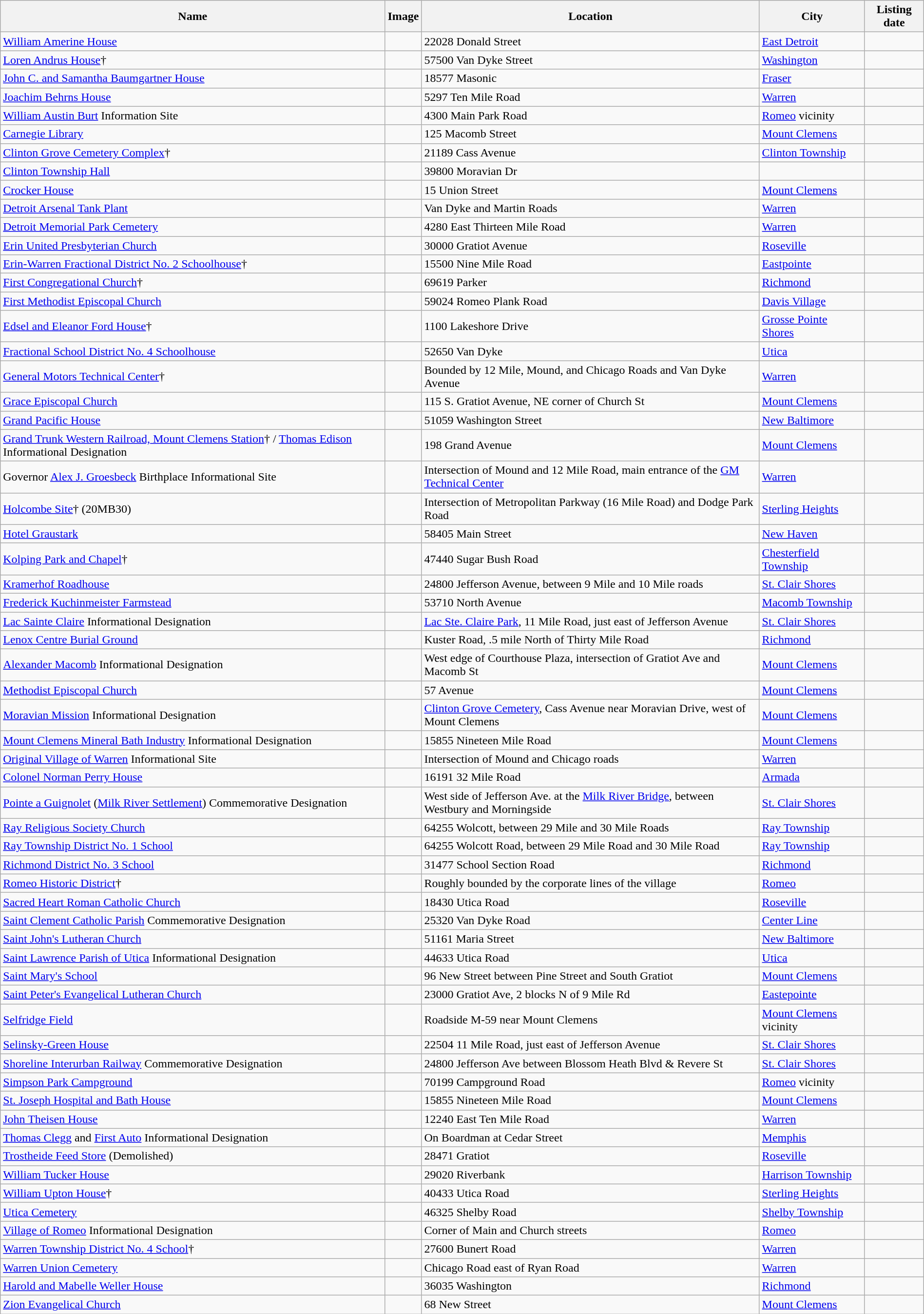<table class="wikitable sortable" style="width:100%">
<tr>
<th>Name</th>
<th>Image</th>
<th>Location</th>
<th>City</th>
<th>Listing date</th>
</tr>
<tr>
<td><a href='#'>William Amerine House</a></td>
<td></td>
<td>22028 Donald Street</td>
<td><a href='#'>East Detroit</a></td>
<td></td>
</tr>
<tr>
<td><a href='#'>Loren Andrus House</a>†</td>
<td></td>
<td>57500 Van Dyke Street</td>
<td><a href='#'>Washington</a></td>
<td></td>
</tr>
<tr>
<td><a href='#'>John C. and Samantha Baumgartner House</a></td>
<td></td>
<td>18577 Masonic</td>
<td><a href='#'>Fraser</a></td>
<td></td>
</tr>
<tr>
<td><a href='#'>Joachim Behrns House</a></td>
<td></td>
<td>5297 Ten Mile Road</td>
<td><a href='#'>Warren</a></td>
<td></td>
</tr>
<tr>
<td><a href='#'>William Austin Burt</a> Information Site</td>
<td></td>
<td>4300 Main Park Road</td>
<td><a href='#'>Romeo</a> vicinity</td>
<td></td>
</tr>
<tr>
<td><a href='#'>Carnegie Library</a></td>
<td></td>
<td>125 Macomb Street</td>
<td><a href='#'>Mount Clemens</a></td>
<td></td>
</tr>
<tr>
<td><a href='#'>Clinton Grove Cemetery Complex</a>†</td>
<td></td>
<td>21189 Cass Avenue</td>
<td><a href='#'>Clinton Township</a></td>
<td></td>
</tr>
<tr>
<td><a href='#'>Clinton Township Hall</a></td>
<td></td>
<td>39800 Moravian Dr</td>
<td></td>
<td></td>
</tr>
<tr>
<td><a href='#'>Crocker House</a></td>
<td></td>
<td>15 Union Street</td>
<td><a href='#'>Mount Clemens</a></td>
<td></td>
</tr>
<tr>
<td><a href='#'>Detroit Arsenal Tank Plant</a></td>
<td></td>
<td>Van Dyke and Martin Roads</td>
<td><a href='#'>Warren</a></td>
<td></td>
</tr>
<tr>
<td><a href='#'>Detroit Memorial Park Cemetery</a></td>
<td></td>
<td>4280 East Thirteen Mile Road</td>
<td><a href='#'>Warren</a></td>
<td></td>
</tr>
<tr>
<td><a href='#'>Erin United Presbyterian Church</a></td>
<td></td>
<td>30000 Gratiot Avenue</td>
<td><a href='#'>Roseville</a></td>
<td></td>
</tr>
<tr>
<td><a href='#'>Erin-Warren Fractional District No. 2 Schoolhouse</a>†</td>
<td></td>
<td>15500 Nine Mile Road</td>
<td><a href='#'>Eastpointe</a></td>
<td></td>
</tr>
<tr>
<td><a href='#'>First Congregational Church</a>†</td>
<td></td>
<td>69619 Parker</td>
<td><a href='#'>Richmond</a></td>
<td></td>
</tr>
<tr>
<td><a href='#'>First Methodist Episcopal Church</a></td>
<td></td>
<td>59024 Romeo Plank Road</td>
<td><a href='#'>Davis Village</a></td>
<td></td>
</tr>
<tr>
<td><a href='#'>Edsel and Eleanor Ford House</a>†</td>
<td></td>
<td>1100 Lakeshore Drive</td>
<td><a href='#'>Grosse Pointe Shores</a></td>
<td></td>
</tr>
<tr>
<td><a href='#'>Fractional School District No. 4 Schoolhouse</a></td>
<td></td>
<td>52650 Van Dyke</td>
<td><a href='#'>Utica</a></td>
<td></td>
</tr>
<tr>
<td><a href='#'>General Motors Technical Center</a>†</td>
<td></td>
<td>Bounded by 12 Mile, Mound, and Chicago Roads and Van Dyke Avenue</td>
<td><a href='#'>Warren</a></td>
<td></td>
</tr>
<tr>
<td><a href='#'>Grace Episcopal Church</a></td>
<td></td>
<td>115 S. Gratiot Avenue, NE corner of Church St</td>
<td><a href='#'>Mount Clemens</a></td>
<td></td>
</tr>
<tr>
<td><a href='#'>Grand Pacific House</a></td>
<td></td>
<td>51059 Washington Street</td>
<td><a href='#'>New Baltimore</a></td>
<td></td>
</tr>
<tr>
<td><a href='#'>Grand Trunk Western Railroad, Mount Clemens Station</a>† / <a href='#'>Thomas Edison</a> Informational Designation</td>
<td></td>
<td>198 Grand Avenue</td>
<td><a href='#'>Mount Clemens</a></td>
<td></td>
</tr>
<tr>
<td>Governor <a href='#'>Alex J. Groesbeck</a> Birthplace Informational Site</td>
<td></td>
<td>Intersection of Mound and 12 Mile Road, main entrance of the <a href='#'>GM Technical Center</a></td>
<td><a href='#'>Warren</a></td>
<td></td>
</tr>
<tr>
<td><a href='#'>Holcombe Site</a>† (20MB30)</td>
<td></td>
<td>Intersection of Metropolitan Parkway (16 Mile Road) and Dodge Park Road</td>
<td><a href='#'>Sterling Heights</a></td>
<td></td>
</tr>
<tr>
<td><a href='#'>Hotel Graustark</a></td>
<td></td>
<td>58405 Main Street</td>
<td><a href='#'>New Haven</a></td>
<td></td>
</tr>
<tr>
<td><a href='#'>Kolping Park and Chapel</a>†</td>
<td></td>
<td>47440 Sugar Bush Road</td>
<td><a href='#'>Chesterfield Township</a></td>
<td></td>
</tr>
<tr>
<td><a href='#'>Kramerhof Roadhouse</a></td>
<td></td>
<td>24800 Jefferson Avenue, between 9 Mile and 10 Mile roads</td>
<td><a href='#'>St. Clair Shores</a></td>
<td></td>
</tr>
<tr>
<td><a href='#'>Frederick Kuchinmeister Farmstead</a></td>
<td></td>
<td>53710 North Avenue</td>
<td><a href='#'>Macomb Township</a></td>
<td></td>
</tr>
<tr>
<td><a href='#'>Lac Sainte Claire</a> Informational Designation</td>
<td></td>
<td><a href='#'>Lac Ste. Claire Park</a>, 11 Mile Road, just east of Jefferson Avenue</td>
<td><a href='#'>St. Clair Shores</a></td>
<td></td>
</tr>
<tr>
<td><a href='#'>Lenox Centre Burial Ground</a></td>
<td></td>
<td>Kuster Road, .5 mile North of Thirty Mile Road</td>
<td><a href='#'>Richmond</a></td>
<td></td>
</tr>
<tr>
<td><a href='#'>Alexander Macomb</a> Informational Designation</td>
<td></td>
<td>West edge of Courthouse Plaza, intersection of Gratiot Ave and Macomb St</td>
<td><a href='#'>Mount Clemens</a></td>
<td></td>
</tr>
<tr>
<td><a href='#'>Methodist Episcopal Church</a></td>
<td></td>
<td>57 Avenue</td>
<td><a href='#'>Mount Clemens</a></td>
<td></td>
</tr>
<tr>
<td><a href='#'>Moravian Mission</a> Informational Designation</td>
<td></td>
<td><a href='#'>Clinton Grove Cemetery</a>, Cass Avenue near Moravian Drive, west of Mount Clemens</td>
<td><a href='#'>Mount Clemens</a></td>
<td></td>
</tr>
<tr>
<td><a href='#'>Mount Clemens Mineral Bath Industry</a> Informational Designation</td>
<td></td>
<td>15855 Nineteen Mile Road</td>
<td><a href='#'>Mount Clemens</a></td>
<td></td>
</tr>
<tr>
<td><a href='#'>Original Village of Warren</a> Informational Site</td>
<td></td>
<td>Intersection of Mound and Chicago roads</td>
<td><a href='#'>Warren</a></td>
<td></td>
</tr>
<tr>
<td><a href='#'>Colonel Norman Perry House</a></td>
<td></td>
<td>16191 32 Mile Road</td>
<td><a href='#'>Armada</a></td>
<td></td>
</tr>
<tr>
<td><a href='#'>Pointe a Guignolet</a> (<a href='#'>Milk River Settlement</a>) Commemorative Designation</td>
<td></td>
<td>West side of Jefferson Ave. at the <a href='#'>Milk River Bridge</a>, between Westbury and Morningside</td>
<td><a href='#'>St. Clair Shores</a></td>
<td></td>
</tr>
<tr>
<td><a href='#'>Ray Religious Society Church</a></td>
<td></td>
<td>64255 Wolcott, between 29 Mile and 30 Mile Roads</td>
<td><a href='#'>Ray Township</a></td>
<td></td>
</tr>
<tr>
<td><a href='#'>Ray Township District No. 1 School</a></td>
<td></td>
<td>64255 Wolcott Road, between 29 Mile Road and 30 Mile Road</td>
<td><a href='#'>Ray Township</a></td>
<td></td>
</tr>
<tr>
<td><a href='#'>Richmond District No. 3 School</a></td>
<td></td>
<td>31477 School Section Road</td>
<td><a href='#'>Richmond</a></td>
<td></td>
</tr>
<tr>
<td><a href='#'>Romeo Historic District</a>†</td>
<td></td>
<td>Roughly bounded by the corporate lines of the village</td>
<td><a href='#'>Romeo</a></td>
<td></td>
</tr>
<tr>
<td><a href='#'>Sacred Heart Roman Catholic Church</a></td>
<td></td>
<td>18430 Utica Road</td>
<td><a href='#'>Roseville</a></td>
<td></td>
</tr>
<tr>
<td><a href='#'>Saint Clement Catholic Parish</a> Commemorative Designation</td>
<td></td>
<td>25320 Van Dyke Road</td>
<td><a href='#'>Center Line</a></td>
<td></td>
</tr>
<tr>
<td><a href='#'>Saint John's Lutheran Church</a></td>
<td></td>
<td>51161 Maria Street</td>
<td><a href='#'>New Baltimore</a></td>
<td></td>
</tr>
<tr>
<td><a href='#'>Saint Lawrence Parish of Utica</a> Informational Designation</td>
<td></td>
<td>44633 Utica Road</td>
<td><a href='#'>Utica</a></td>
<td></td>
</tr>
<tr>
<td><a href='#'>Saint Mary's School</a></td>
<td></td>
<td>96 New Street between Pine Street and South Gratiot</td>
<td><a href='#'>Mount Clemens</a></td>
<td></td>
</tr>
<tr>
<td><a href='#'>Saint Peter's Evangelical Lutheran Church</a></td>
<td></td>
<td>23000 Gratiot Ave, 2 blocks N of 9 Mile Rd</td>
<td><a href='#'>Eastepointe</a></td>
<td></td>
</tr>
<tr>
<td><a href='#'>Selfridge Field</a></td>
<td></td>
<td>Roadside M-59 near Mount Clemens</td>
<td><a href='#'>Mount Clemens</a> vicinity</td>
<td></td>
</tr>
<tr>
<td><a href='#'>Selinsky-Green House</a></td>
<td></td>
<td>22504 11 Mile Road, just east of Jefferson Avenue</td>
<td><a href='#'>St. Clair Shores</a></td>
<td></td>
</tr>
<tr>
<td><a href='#'>Shoreline Interurban Railway</a> Commemorative Designation</td>
<td></td>
<td>24800 Jefferson Ave between Blossom Heath Blvd & Revere St</td>
<td><a href='#'>St. Clair Shores</a></td>
<td></td>
</tr>
<tr>
<td><a href='#'>Simpson Park Campground</a></td>
<td></td>
<td>70199 Campground Road</td>
<td><a href='#'>Romeo</a> vicinity</td>
<td></td>
</tr>
<tr>
<td><a href='#'>St. Joseph Hospital and Bath House</a></td>
<td></td>
<td>15855 Nineteen Mile Road</td>
<td><a href='#'>Mount Clemens</a></td>
<td></td>
</tr>
<tr>
<td><a href='#'>John Theisen House</a></td>
<td></td>
<td>12240 East Ten Mile Road</td>
<td><a href='#'>Warren</a></td>
<td></td>
</tr>
<tr>
<td><a href='#'>Thomas Clegg</a> and <a href='#'>First Auto</a> Informational Designation</td>
<td></td>
<td>On Boardman at Cedar Street</td>
<td><a href='#'>Memphis</a></td>
<td></td>
</tr>
<tr>
<td><a href='#'>Trostheide Feed Store</a> (Demolished)</td>
<td></td>
<td>28471 Gratiot</td>
<td><a href='#'>Roseville</a></td>
<td></td>
</tr>
<tr>
<td><a href='#'>William Tucker House</a></td>
<td></td>
<td>29020 Riverbank</td>
<td><a href='#'>Harrison Township</a></td>
<td></td>
</tr>
<tr>
<td><a href='#'>William Upton House</a>†</td>
<td></td>
<td>40433 Utica Road</td>
<td><a href='#'>Sterling Heights</a></td>
<td></td>
</tr>
<tr>
<td><a href='#'>Utica Cemetery</a></td>
<td></td>
<td>46325 Shelby Road</td>
<td><a href='#'>Shelby Township</a></td>
<td></td>
</tr>
<tr>
<td><a href='#'>Village of Romeo</a> Informational Designation</td>
<td></td>
<td>Corner of Main and Church streets</td>
<td><a href='#'>Romeo</a></td>
<td></td>
</tr>
<tr>
<td><a href='#'>Warren Township District No. 4 School</a>†</td>
<td></td>
<td>27600 Bunert Road</td>
<td><a href='#'>Warren</a></td>
<td></td>
</tr>
<tr>
<td><a href='#'>Warren Union Cemetery</a></td>
<td></td>
<td>Chicago Road east of Ryan Road</td>
<td><a href='#'>Warren</a></td>
<td></td>
</tr>
<tr>
<td><a href='#'>Harold and Mabelle Weller House</a></td>
<td></td>
<td>36035 Washington</td>
<td><a href='#'>Richmond</a></td>
<td></td>
</tr>
<tr>
<td><a href='#'>Zion Evangelical Church</a></td>
<td></td>
<td>68 New Street</td>
<td><a href='#'>Mount Clemens</a></td>
<td></td>
</tr>
</table>
